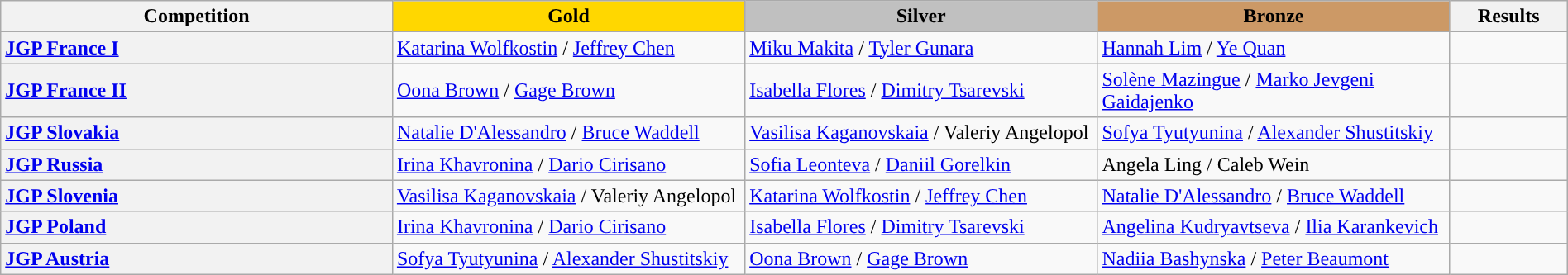<table class="wikitable unsortable" style="text-align:left; width:100%;">
<tr>
<th scope="col" style="text-align:center; width:25%;">Competition</th>
<td scope="col" style="text-align:center; width:22.5%; background:gold"><strong>Gold</strong></td>
<td scope="col" style="text-align:center; width:22.5%; background:silver"><strong>Silver</strong></td>
<td scope="col" style="text-align:center; width:22.5%; background:#c96"><strong>Bronze</strong></td>
<th scope="col" style="text-align:center; width:7.5%;">Results</th>
</tr>
<tr>
<th scope="row" style="text-align:left"> <a href='#'>JGP France I</a></th>
<td> <a href='#'>Katarina Wolfkostin</a> / <a href='#'>Jeffrey Chen</a></td>
<td> <a href='#'>Miku Makita</a> / <a href='#'>Tyler Gunara</a></td>
<td> <a href='#'>Hannah Lim</a> / <a href='#'>Ye Quan</a></td>
<td></td>
</tr>
<tr>
<th scope="row" style="text-align:left"> <a href='#'>JGP France II</a></th>
<td> <a href='#'>Oona Brown</a> / <a href='#'>Gage Brown</a></td>
<td> <a href='#'>Isabella Flores</a> / <a href='#'>Dimitry Tsarevski</a></td>
<td> <a href='#'>Solène Mazingue</a> / <a href='#'>Marko Jevgeni Gaidajenko</a></td>
<td></td>
</tr>
<tr>
<th scope="row" style="text-align:left"> <a href='#'>JGP Slovakia</a></th>
<td> <a href='#'>Natalie D'Alessandro</a> / <a href='#'>Bruce Waddell</a></td>
<td> <a href='#'>Vasilisa Kaganovskaia</a> / Valeriy Angelopol</td>
<td> <a href='#'>Sofya Tyutyunina</a> / <a href='#'>Alexander Shustitskiy</a></td>
<td></td>
</tr>
<tr>
<th scope="row" style="text-align:left"> <a href='#'>JGP Russia</a></th>
<td> <a href='#'>Irina Khavronina</a> / <a href='#'>Dario Cirisano</a></td>
<td> <a href='#'>Sofia Leonteva</a> / <a href='#'>Daniil Gorelkin</a></td>
<td> Angela Ling / Caleb Wein</td>
<td></td>
</tr>
<tr>
<th scope="row" style="text-align:left"> <a href='#'>JGP Slovenia</a></th>
<td> <a href='#'>Vasilisa Kaganovskaia</a> / Valeriy Angelopol</td>
<td> <a href='#'>Katarina Wolfkostin</a> / <a href='#'>Jeffrey Chen</a></td>
<td> <a href='#'>Natalie D'Alessandro</a> / <a href='#'>Bruce Waddell</a></td>
<td></td>
</tr>
<tr>
<th scope="row" style="text-align:left"> <a href='#'>JGP Poland</a></th>
<td> <a href='#'>Irina Khavronina</a> / <a href='#'>Dario Cirisano</a></td>
<td> <a href='#'>Isabella Flores</a> / <a href='#'>Dimitry Tsarevski</a></td>
<td> <a href='#'>Angelina Kudryavtseva</a> / <a href='#'>Ilia Karankevich</a></td>
<td></td>
</tr>
<tr>
<th scope="row" style="text-align:left"> <a href='#'>JGP Austria</a></th>
<td> <a href='#'>Sofya Tyutyunina</a> / <a href='#'>Alexander Shustitskiy</a></td>
<td> <a href='#'>Oona Brown</a> / <a href='#'>Gage Brown</a></td>
<td> <a href='#'>Nadiia Bashynska</a> / <a href='#'>Peter Beaumont</a></td>
<td></td>
</tr>
</table>
